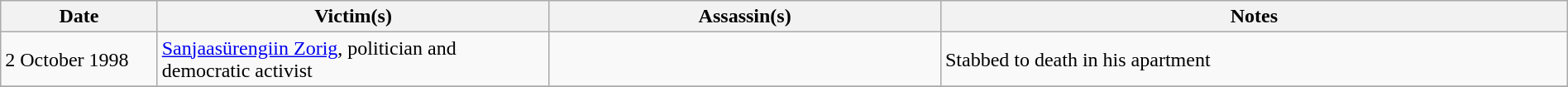<table class="wikitable"  style="width:100%">
<tr>
<th style="width:10%">Date</th>
<th style="width:25%">Victim(s)</th>
<th style="width:25%">Assassin(s)</th>
<th style="width:40%">Notes</th>
</tr>
<tr>
<td>2 October 1998</td>
<td><a href='#'>Sanjaasürengiin Zorig</a>, politician and democratic activist</td>
<td></td>
<td>Stabbed to death in his apartment</td>
</tr>
<tr>
</tr>
</table>
